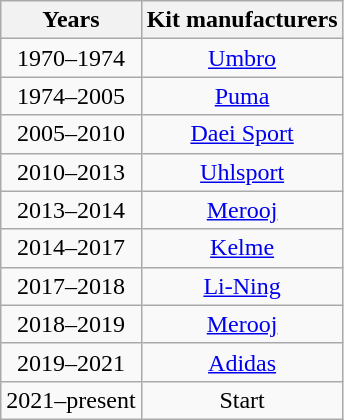<table class="wikitable" style="text-align: center">
<tr>
<th>Years</th>
<th>Kit manufacturers</th>
</tr>
<tr>
<td>1970–1974</td>
<td><a href='#'>Umbro</a></td>
</tr>
<tr>
<td>1974–2005</td>
<td><a href='#'>Puma</a></td>
</tr>
<tr>
<td>2005–2010</td>
<td><a href='#'>Daei Sport</a></td>
</tr>
<tr>
<td>2010–2013</td>
<td><a href='#'>Uhlsport</a></td>
</tr>
<tr>
<td>2013–2014</td>
<td><a href='#'>Merooj</a></td>
</tr>
<tr>
<td>2014–2017</td>
<td><a href='#'>Kelme</a></td>
</tr>
<tr>
<td>2017–2018</td>
<td><a href='#'>Li-Ning</a></td>
</tr>
<tr>
<td>2018–2019</td>
<td><a href='#'>Merooj</a></td>
</tr>
<tr>
<td>2019–2021</td>
<td><a href='#'>Adidas</a></td>
</tr>
<tr>
<td>2021–present</td>
<td>Start</td>
</tr>
</table>
